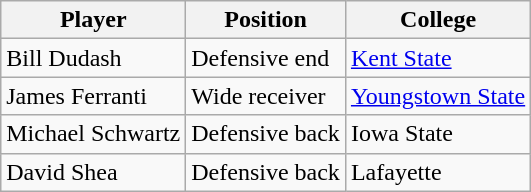<table class="wikitable">
<tr>
<th>Player</th>
<th>Position</th>
<th>College</th>
</tr>
<tr>
<td>Bill Dudash</td>
<td>Defensive end</td>
<td><a href='#'>Kent State</a></td>
</tr>
<tr>
<td>James Ferranti</td>
<td>Wide receiver</td>
<td><a href='#'>Youngstown State</a></td>
</tr>
<tr>
<td>Michael Schwartz</td>
<td>Defensive back</td>
<td>Iowa State</td>
</tr>
<tr>
<td>David Shea</td>
<td>Defensive back</td>
<td>Lafayette</td>
</tr>
</table>
